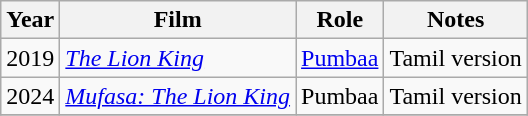<table class="wikitable sortable">
<tr>
<th>Year</th>
<th>Film</th>
<th>Role</th>
<th>Notes</th>
</tr>
<tr>
<td>2019</td>
<td><em><a href='#'>The Lion King</a></em></td>
<td><a href='#'>Pumbaa</a></td>
<td>Tamil version</td>
</tr>
<tr>
<td>2024</td>
<td><em><a href='#'>Mufasa: The Lion King</a></em></td>
<td>Pumbaa</td>
<td>Tamil version</td>
</tr>
<tr>
</tr>
</table>
